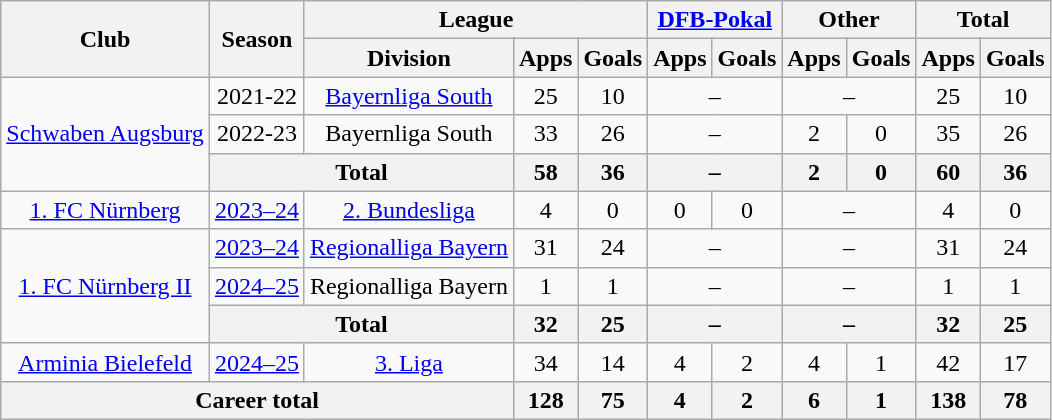<table class="wikitable" style="text-align: center;">
<tr>
<th rowspan="2">Club</th>
<th rowspan="2">Season</th>
<th colspan="3">League</th>
<th colspan="2"><a href='#'>DFB-Pokal</a></th>
<th colspan="2">Other</th>
<th colspan="2">Total</th>
</tr>
<tr>
<th>Division</th>
<th>Apps</th>
<th>Goals</th>
<th>Apps</th>
<th>Goals</th>
<th>Apps</th>
<th>Goals</th>
<th>Apps</th>
<th>Goals</th>
</tr>
<tr>
<td rowspan="3"><a href='#'>Schwaben Augsburg</a></td>
<td>2021-22</td>
<td><a href='#'>Bayernliga South</a></td>
<td>25</td>
<td>10</td>
<td colspan="2">–</td>
<td colspan="2">–</td>
<td>25</td>
<td>10</td>
</tr>
<tr>
<td>2022-23</td>
<td>Bayernliga South</td>
<td>33</td>
<td>26</td>
<td colspan="2">–</td>
<td>2</td>
<td>0</td>
<td>35</td>
<td>26</td>
</tr>
<tr>
<th colspan="2">Total</th>
<th>58</th>
<th>36</th>
<th colspan="2">–</th>
<th>2</th>
<th>0</th>
<th>60</th>
<th>36</th>
</tr>
<tr>
<td><a href='#'>1. FC Nürnberg</a></td>
<td><a href='#'>2023–24</a></td>
<td><a href='#'>2. Bundesliga</a></td>
<td>4</td>
<td>0</td>
<td>0</td>
<td>0</td>
<td colspan="2">–</td>
<td>4</td>
<td>0</td>
</tr>
<tr>
<td rowspan="3"><a href='#'>1. FC Nürnberg II</a></td>
<td><a href='#'>2023–24</a></td>
<td><a href='#'>Regionalliga Bayern</a></td>
<td>31</td>
<td>24</td>
<td colspan="2">–</td>
<td colspan="2">–</td>
<td>31</td>
<td>24</td>
</tr>
<tr>
<td><a href='#'>2024–25</a></td>
<td>Regionalliga Bayern</td>
<td>1</td>
<td>1</td>
<td colspan="2">–</td>
<td colspan="2">–</td>
<td>1</td>
<td>1</td>
</tr>
<tr>
<th colspan="2">Total</th>
<th>32</th>
<th>25</th>
<th colspan="2">–</th>
<th colspan="2">–</th>
<th>32</th>
<th>25</th>
</tr>
<tr>
<td><a href='#'>Arminia Bielefeld</a></td>
<td><a href='#'>2024–25</a></td>
<td><a href='#'>3. Liga</a></td>
<td>34</td>
<td>14</td>
<td>4</td>
<td>2</td>
<td>4</td>
<td>1</td>
<td>42</td>
<td>17</td>
</tr>
<tr>
<th colspan="3">Career total</th>
<th>128</th>
<th>75</th>
<th>4</th>
<th>2</th>
<th>6</th>
<th>1</th>
<th>138</th>
<th>78</th>
</tr>
</table>
